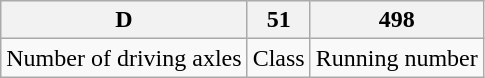<table class="wikitable">
<tr>
<th>D</th>
<th>51</th>
<th>498</th>
</tr>
<tr>
<td>Number of driving axles</td>
<td>Class</td>
<td>Running number</td>
</tr>
</table>
